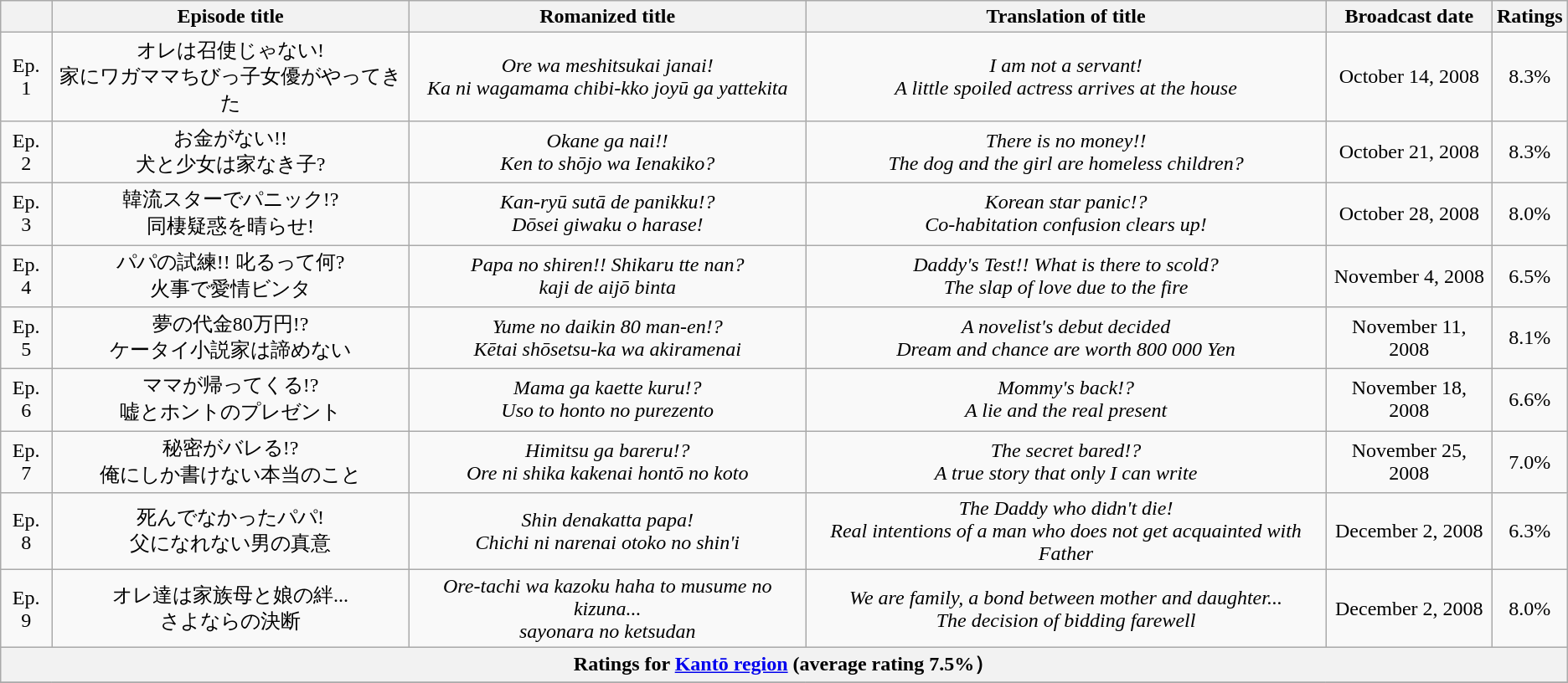<table class="wikitable" style="text-align:center">
<tr>
<th></th>
<th><strong>Episode title</strong></th>
<th><strong>Romanized title</strong></th>
<th><strong>Translation of title</strong></th>
<th><strong>Broadcast date</strong></th>
<th><strong>Ratings</strong></th>
</tr>
<tr>
<td>Ep. 1</td>
<td>オレは召使じゃない! <br> 家にワガママちびっ子女優がやってきた</td>
<td><em>Ore wa meshitsukai janai! <br>Ka ni wagamama chibi-kko joyū ga yattekita</em></td>
<td><em>I am not a servant!<br>A little spoiled actress arrives at the house </em></td>
<td>October 14, 2008</td>
<td>8.3%</td>
</tr>
<tr>
<td>Ep. 2</td>
<td>お金がない!! <br>犬と少女は家なき子?</td>
<td><em>Okane ga nai!!<br>Ken to shōjo wa Ienakiko?</em></td>
<td><em>There is no money!!<br>The dog and the girl are homeless children?  </em></td>
<td>October 21, 2008</td>
<td>8.3%</td>
</tr>
<tr>
<td>Ep. 3</td>
<td>韓流スターでパニック!?<br> 同棲疑惑を晴らせ!</td>
<td><em>Kan-ryū sutā de panikku!?<br> Dōsei giwaku o harase!</em></td>
<td><em>Korean star panic!?<br>Co-habitation confusion clears up! </em></td>
<td>October 28, 2008</td>
<td>8.0%</td>
</tr>
<tr>
<td>Ep. 4</td>
<td>パパの試練!! 叱るって何? <br> 火事で愛情ビンタ</td>
<td><em>Papa no shiren!! Shikaru tte nan? <br> kaji de aijō binta</em></td>
<td><em>Daddy's Test!! What is there to scold?<br>The slap of love due to the fire </em></td>
<td>November 4, 2008</td>
<td>6.5%</td>
</tr>
<tr>
<td>Ep. 5</td>
<td>夢の代金80万円!? <br>ケータイ小説家は諦めない</td>
<td><em>Yume no daikin 80 man-en!? <br>Kētai shōsetsu-ka wa akiramenai</em></td>
<td><em>A novelist's debut decided<br>Dream and chance are worth 800 000 Yen </em></td>
<td>November 11, 2008</td>
<td>8.1%</td>
</tr>
<tr>
<td>Ep. 6</td>
<td>ママが帰ってくる!? <br> 嘘とホントのプレゼント</td>
<td><em>Mama ga kaette kuru!? <br>Uso to honto no purezento</em></td>
<td><em>Mommy's back!?<br>A lie and the real present </em></td>
<td>November 18, 2008</td>
<td>6.6%</td>
</tr>
<tr>
<td>Ep. 7</td>
<td>秘密がバレる!? <br>俺にしか書けない本当のこと</td>
<td><em>Himitsu ga bareru!? <br>Ore ni shika kakenai hontō no koto</em></td>
<td><em>The secret bared!?<br>A true story that only I can write </em></td>
<td>November 25, 2008</td>
<td>7.0%</td>
</tr>
<tr>
<td>Ep. 8</td>
<td>死んでなかったパパ! <br>父になれない男の真意</td>
<td><em>Shin denakatta papa! <br>Chichi ni narenai otoko no shin'i</em></td>
<td><em>The Daddy who didn't die!<br>Real intentions of a man who does not get acquainted with Father 	</em></td>
<td>December 2, 2008</td>
<td>6.3%</td>
</tr>
<tr>
<td>Ep. 9</td>
<td>オレ達は家族母と娘の絆...<br> さよならの決断</td>
<td><em>Ore-tachi wa kazoku haha to musume no kizuna... <br>sayonara no ketsudan</em></td>
<td><em>We are family, a bond between mother and daughter...<br>The decision of bidding farewell</em></td>
<td>December 2, 2008</td>
<td>8.0%</td>
</tr>
<tr>
<th colspan="6">Ratings for <a href='#'>Kantō region</a> (average rating 7.5%）</th>
</tr>
<tr>
</tr>
</table>
